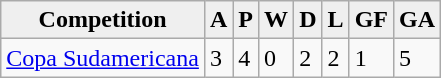<table class="wikitable">
<tr>
<th style="background:#efefef;">Competition</th>
<th style="background:#efefef;">A</th>
<th style="background:#efefef;">P</th>
<th style="background:#efefef;">W</th>
<th style="background:#efefef;">D</th>
<th style="background:#efefef;">L</th>
<th style="background:#efefef;">GF</th>
<th style="background:#efefef;">GA</th>
</tr>
<tr>
<td><a href='#'>Copa Sudamericana</a></td>
<td>3</td>
<td>4</td>
<td>0</td>
<td>2</td>
<td>2</td>
<td>1</td>
<td>5</td>
</tr>
</table>
